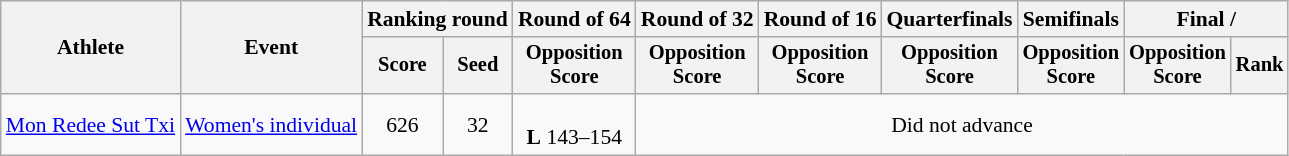<table class="wikitable" style="font-size:90%">
<tr>
<th rowspan="2">Athlete</th>
<th rowspan="2">Event</th>
<th colspan="2">Ranking round</th>
<th>Round of 64</th>
<th>Round of 32</th>
<th>Round of 16</th>
<th>Quarterfinals</th>
<th>Semifinals</th>
<th colspan="2">Final / </th>
</tr>
<tr style="font-size:95%">
<th>Score</th>
<th>Seed</th>
<th>Opposition<br>Score</th>
<th>Opposition<br>Score</th>
<th>Opposition<br>Score</th>
<th>Opposition<br>Score</th>
<th>Opposition<br>Score</th>
<th>Opposition<br>Score</th>
<th>Rank</th>
</tr>
<tr align=center>
<td align=left><a href='#'>Mon Redee Sut Txi</a></td>
<td align=left><a href='#'>Women's individual</a></td>
<td>626</td>
<td>32</td>
<td><br><strong>L</strong> 143–154</td>
<td colspan=6>Did not advance</td>
</tr>
</table>
